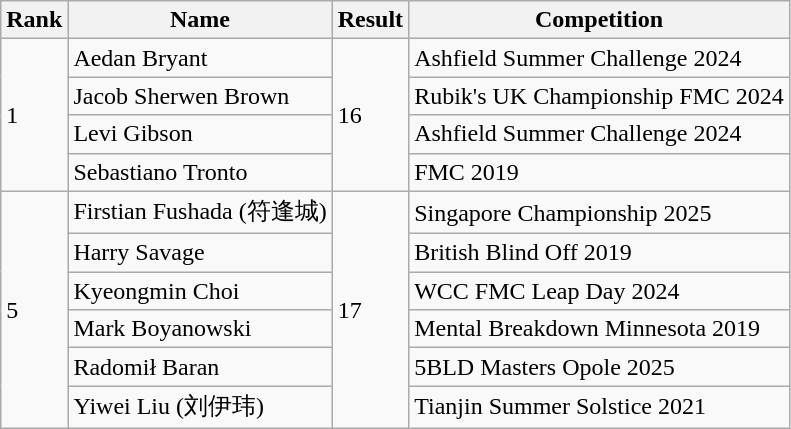<table class="wikitable">
<tr>
<th>Rank</th>
<th>Name</th>
<th>Result</th>
<th>Competition</th>
</tr>
<tr>
<td rowspan="4">1</td>
<td> Aedan Bryant</td>
<td rowspan="4">16</td>
<td> Ashfield Summer Challenge 2024</td>
</tr>
<tr>
<td> Jacob Sherwen Brown</td>
<td>  Rubik's UK Championship FMC 2024</td>
</tr>
<tr>
<td> Levi Gibson</td>
<td> Ashfield Summer Challenge 2024</td>
</tr>
<tr>
<td> Sebastiano Tronto</td>
<td>FMC 2019</td>
</tr>
<tr>
<td rowspan="6">5</td>
<td> Firstian Fushada (符逢城)</td>
<td rowspan="6">17</td>
<td> Singapore Championship 2025</td>
</tr>
<tr>
<td> Harry Savage</td>
<td> British Blind Off 2019</td>
</tr>
<tr>
<td> Kyeongmin Choi</td>
<td> WCC FMC Leap Day 2024</td>
</tr>
<tr>
<td> Mark Boyanowski</td>
<td> Mental Breakdown Minnesota 2019</td>
</tr>
<tr>
<td> Radomił Baran</td>
<td> 5BLD Masters Opole 2025</td>
</tr>
<tr>
<td> Yiwei Liu (刘伊玮)</td>
<td> Tianjin Summer Solstice 2021</td>
</tr>
</table>
